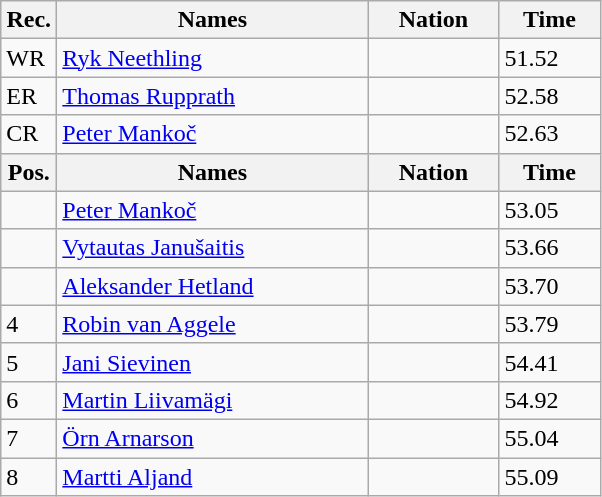<table class=wikitable>
<tr>
<th width="30">Rec.</th>
<th width="200">Names</th>
<th width="80">Nation</th>
<th width="60">Time</th>
</tr>
<tr>
<td>WR</td>
<td><a href='#'>Ryk Neethling</a></td>
<td></td>
<td>51.52</td>
</tr>
<tr>
<td>ER</td>
<td><a href='#'>Thomas Rupprath</a></td>
<td></td>
<td>52.58</td>
</tr>
<tr>
<td>CR</td>
<td><a href='#'>Peter Mankoč</a></td>
<td></td>
<td>52.63</td>
</tr>
<tr>
<th>Pos.</th>
<th>Names</th>
<th>Nation</th>
<th>Time</th>
</tr>
<tr>
<td></td>
<td><a href='#'>Peter Mankoč</a></td>
<td></td>
<td>53.05</td>
</tr>
<tr>
<td></td>
<td><a href='#'>Vytautas Janušaitis</a></td>
<td></td>
<td>53.66</td>
</tr>
<tr>
<td></td>
<td><a href='#'>Aleksander Hetland</a></td>
<td></td>
<td>53.70</td>
</tr>
<tr>
<td>4</td>
<td><a href='#'>Robin van Aggele</a></td>
<td></td>
<td>53.79</td>
</tr>
<tr>
<td>5</td>
<td><a href='#'>Jani Sievinen</a></td>
<td></td>
<td>54.41</td>
</tr>
<tr>
<td>6</td>
<td><a href='#'>Martin Liivamägi</a></td>
<td></td>
<td>54.92</td>
</tr>
<tr>
<td>7</td>
<td><a href='#'>Örn Arnarson</a></td>
<td></td>
<td>55.04</td>
</tr>
<tr>
<td>8</td>
<td><a href='#'>Martti Aljand</a></td>
<td></td>
<td>55.09</td>
</tr>
</table>
